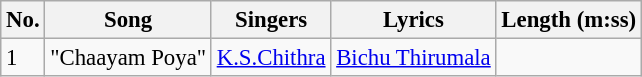<table class="wikitable" style="font-size:95%;">
<tr>
<th>No.</th>
<th>Song</th>
<th>Singers</th>
<th>Lyrics</th>
<th>Length (m:ss)</th>
</tr>
<tr>
<td>1</td>
<td>"Chaayam Poya"</td>
<td><a href='#'>K.S.Chithra</a></td>
<td><a href='#'>Bichu Thirumala</a></td>
<td></td>
</tr>
</table>
